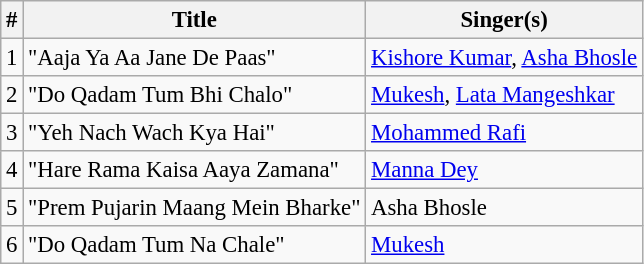<table class="wikitable" style="font-size:95%;">
<tr>
<th>#</th>
<th>Title</th>
<th>Singer(s)</th>
</tr>
<tr>
<td>1</td>
<td>"Aaja Ya Aa Jane De Paas"</td>
<td><a href='#'>Kishore Kumar</a>, <a href='#'>Asha Bhosle</a></td>
</tr>
<tr>
<td>2</td>
<td>"Do Qadam Tum Bhi Chalo"</td>
<td><a href='#'>Mukesh</a>, <a href='#'>Lata Mangeshkar</a></td>
</tr>
<tr>
<td>3</td>
<td>"Yeh Nach Wach Kya Hai"</td>
<td><a href='#'>Mohammed Rafi</a></td>
</tr>
<tr>
<td>4</td>
<td>"Hare Rama Kaisa Aaya Zamana"</td>
<td><a href='#'>Manna Dey</a></td>
</tr>
<tr>
<td>5</td>
<td>"Prem Pujarin Maang Mein Bharke"</td>
<td>Asha Bhosle</td>
</tr>
<tr>
<td>6</td>
<td>"Do Qadam Tum Na Chale"</td>
<td><a href='#'>Mukesh</a></td>
</tr>
</table>
